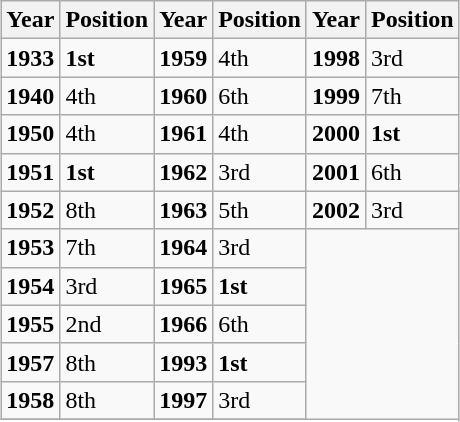<table class="wikitable" style="margin:1em auto;">
<tr>
<th>Year</th>
<th>Position</th>
<th>Year</th>
<th>Position</th>
<th>Year</th>
<th>Position</th>
</tr>
<tr>
<td><strong>1933</strong></td>
<td><strong>1st</strong></td>
<td><strong>1959</strong></td>
<td>4th</td>
<td><strong>1998</strong></td>
<td>3rd</td>
</tr>
<tr>
<td><strong>1940</strong></td>
<td>4th</td>
<td><strong>1960</strong></td>
<td>6th</td>
<td><strong>1999</strong></td>
<td>7th</td>
</tr>
<tr>
<td><strong>1950</strong></td>
<td>4th</td>
<td><strong>1961</strong></td>
<td>4th</td>
<td><strong>2000</strong></td>
<td><strong>1st</strong></td>
</tr>
<tr>
<td><strong>1951</strong></td>
<td><strong>1st</strong></td>
<td><strong>1962</strong></td>
<td>3rd</td>
<td><strong>2001</strong></td>
<td>6th</td>
</tr>
<tr>
<td><strong>1952</strong></td>
<td>8th</td>
<td><strong>1963</strong></td>
<td>5th</td>
<td><strong>2002</strong></td>
<td>3rd</td>
</tr>
<tr>
<td><strong>1953</strong></td>
<td>7th</td>
<td><strong>1964</strong></td>
<td>3rd</td>
</tr>
<tr>
<td><strong>1954</strong></td>
<td>3rd</td>
<td><strong>1965</strong></td>
<td><strong>1st</strong></td>
</tr>
<tr>
<td><strong>1955</strong></td>
<td>2nd</td>
<td><strong>1966</strong></td>
<td>6th</td>
</tr>
<tr>
<td><strong>1957</strong></td>
<td>8th</td>
<td><strong>1993</strong></td>
<td><strong>1st</strong></td>
</tr>
<tr>
<td><strong>1958</strong></td>
<td>8th</td>
<td><strong>1997</strong></td>
<td>3rd</td>
</tr>
<tr>
</tr>
</table>
